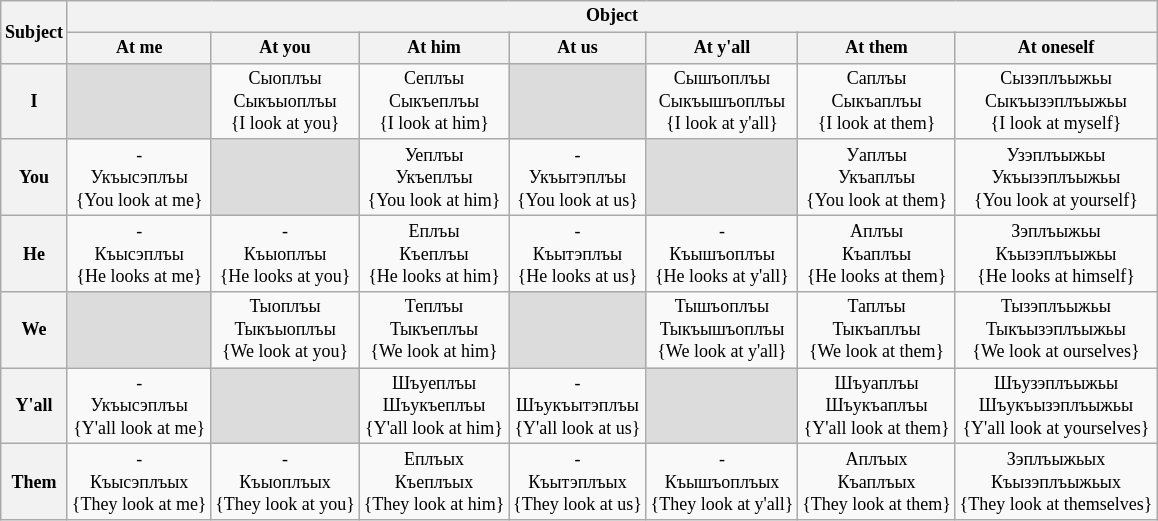<table class="wikitable" style="text-align:center; font-size: 12px;">
<tr>
<th rowspan="2">Subject</th>
<th colspan="9">Object</th>
</tr>
<tr>
<th>At me</th>
<th>At you</th>
<th>At him</th>
<th>At us</th>
<th>At y'all</th>
<th>At them</th>
<th>At oneself</th>
</tr>
<tr>
<th>I</th>
<td style="background-color:#dcdcdc;"></td>
<td>Сыоплъы<br>Сыкъыоплъы<br>{I look at you}</td>
<td>Сеплъы<br>Сыкъеплъы<br>{I look at him}</td>
<td style="background-color:#dcdcdc;"></td>
<td>Сышъоплъы<br>Сыкъышъоплъы<br>{I look at y'all}</td>
<td>Саплъы<br>Сыкъаплъы<br>{I look at them}</td>
<td>Сызэплъыжьы<br>Сыкъызэплъыжьы<br>{I look at myself}</td>
</tr>
<tr>
<th>You</th>
<td>-<br>Укъысэплъы<br>{You look at me}</td>
<td style="background-color:#dcdcdc;"></td>
<td>Уеплъы<br>Укъеплъы<br>{You look at him}</td>
<td>-<br>Укъытэплъы<br>{You look at us}</td>
<td style="background-color:#dcdcdc;"></td>
<td>Уаплъы<br>Укъаплъы<br>{You look at them}</td>
<td>Узэплъыжьы<br>Укъызэплъыжьы<br>{You look at yourself}</td>
</tr>
<tr>
<th>He</th>
<td>- <br>Къысэплъы<br>{He looks at me}</td>
<td>- <br>Къыоплъы<br>{He looks at you}</td>
<td>Еплъы<br>Къеплъы<br>{He looks at him}</td>
<td>- <br>Къытэплъы<br>{He looks at us}</td>
<td>- <br>Къышъоплъы<br>{He looks at y'all}</td>
<td>Аплъы<br>Къаплъы<br>{He looks at them}</td>
<td>Зэплъыжьы<br>Къызэплъыжьы<br>{He looks at himself}</td>
</tr>
<tr>
<th>We</th>
<td style="background-color:#dcdcdc;"></td>
<td>Тыоплъы<br>Тыкъыоплъы<br>{We look at you}</td>
<td>Теплъы<br>Тыкъеплъы<br>{We look at him}</td>
<td style="background-color:#dcdcdc;"></td>
<td>Тышъоплъы<br>Тыкъышъоплъы<br>{We look at y'all}</td>
<td>Таплъы<br>Тыкъаплъы<br>{We look at them}</td>
<td>Тызэплъыжьы<br>Тыкъызэплъыжьы<br>{We look at ourselves}</td>
</tr>
<tr>
<th>Y'all</th>
<td>-<br>Укъысэплъы<br>{Y'all look at me}</td>
<td style="background-color:#dcdcdc;"></td>
<td>Шъуеплъы<br>Шъукъеплъы<br>{Y'all look at him}</td>
<td>-<br>Шъукъытэплъы<br>{Y'all look at us}</td>
<td style="background-color:#dcdcdc;"></td>
<td>Шъуаплъы<br>Шъукъаплъы<br>{Y'all look at them}</td>
<td>Шъузэплъыжьы<br>Шъукъызэплъыжьы<br>{Y'all look at yourselves}</td>
</tr>
<tr>
<th>Them</th>
<td>- <br>Къысэплъых<br>{They look at me}</td>
<td>- <br>Къыоплъых<br>{They  look at you}</td>
<td>Еплъых<br>Къеплъых<br>{They look at him}</td>
<td>- <br>Къытэплъых<br>{They look at us}</td>
<td>- <br>Къышъоплъых<br>{They  look at y'all}</td>
<td>Аплъых<br>Къаплъых<br>{They look at them}</td>
<td>Зэплъыжьых<br>Къызэплъыжьых<br>{They look at themselves}</td>
</tr>
</table>
